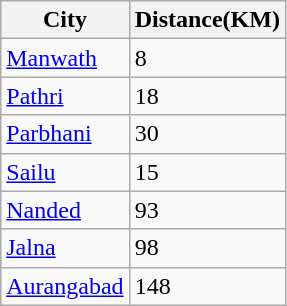<table class="wikitable">
<tr>
<th>City</th>
<th>Distance(KM)</th>
</tr>
<tr>
<td><a href='#'>Manwath</a></td>
<td>8</td>
</tr>
<tr>
<td><a href='#'>Pathri</a></td>
<td>18</td>
</tr>
<tr>
<td><a href='#'>Parbhani</a></td>
<td>30</td>
</tr>
<tr>
<td><a href='#'>Sailu</a></td>
<td>15</td>
</tr>
<tr>
<td><a href='#'>Nanded</a></td>
<td>93</td>
</tr>
<tr>
<td><a href='#'>Jalna</a></td>
<td>98</td>
</tr>
<tr>
<td><a href='#'>Aurangabad</a></td>
<td>148</td>
</tr>
</table>
